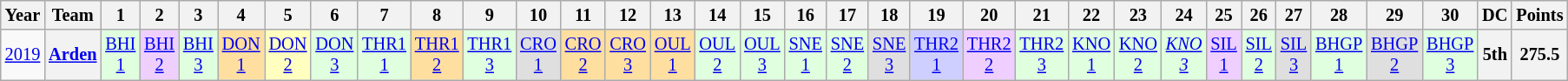<table class="wikitable" style="text-align:center; font-size:85%">
<tr>
<th>Year</th>
<th>Team</th>
<th>1</th>
<th>2</th>
<th>3</th>
<th>4</th>
<th>5</th>
<th>6</th>
<th>7</th>
<th>8</th>
<th>9</th>
<th>10</th>
<th>11</th>
<th>12</th>
<th>13</th>
<th>14</th>
<th>15</th>
<th>16</th>
<th>17</th>
<th>18</th>
<th>19</th>
<th>20</th>
<th>21</th>
<th>22</th>
<th>23</th>
<th>24</th>
<th>25</th>
<th>26</th>
<th>27</th>
<th>28</th>
<th>29</th>
<th>30</th>
<th>DC</th>
<th>Points</th>
</tr>
<tr>
<td><a href='#'>2019</a></td>
<th><a href='#'>Arden</a></th>
<td style="background:#DFFFDF;"><a href='#'>BHI<br>1</a><br></td>
<td style="background:#EFCFFF;"><a href='#'>BHI<br>2</a><br></td>
<td style="background:#DFFFDF;"><a href='#'>BHI<br>3</a><br></td>
<td style="background:#FFDF9F;"><a href='#'>DON<br>1</a><br></td>
<td style="background:#FFFFBF;"><a href='#'>DON<br>2</a><br></td>
<td style="background:#DFFFDF;"><a href='#'>DON<br>3</a><br></td>
<td style="background:#DFFFDF;"><a href='#'>THR1<br>1</a><br></td>
<td style="background:#FFDF9F;"><a href='#'>THR1<br>2</a><br> </td>
<td style="background:#DFFFDF;"><a href='#'>THR1<br>3</a><br> </td>
<td style="background:#DFDFDF;"><a href='#'>CRO<br>1</a><br> </td>
<td style="background:#FFDF9F;"><a href='#'>CRO<br>2</a><br> </td>
<td style="background:#FFDF9F;"><a href='#'>CRO<br>3</a><br> </td>
<td style="background:#FFDF9F;"><a href='#'>OUL<br>1</a><br></td>
<td style="background:#dfffdf;"><a href='#'>OUL<br>2</a><br></td>
<td style="background:#dfffdf;"><a href='#'>OUL<br>3</a><br>  </td>
<td style="background:#DFFFDF;"><a href='#'>SNE<br>1</a><br>  </td>
<td style="background:#DFFFDF;"><a href='#'>SNE<br>2</a><br></td>
<td style="background:#DFDFDF;"><a href='#'>SNE<br>3</a><br></td>
<td style="background:#CFCFFF;"><a href='#'>THR2<br>1</a><br></td>
<td style="background:#EFCFFF;"><a href='#'>THR2<br>2</a><br></td>
<td style="background:#DFFFDF;"><a href='#'>THR2<br>3</a><br></td>
<td style="background:#DFFFDF;"><a href='#'>KNO<br>1</a><br></td>
<td style="background:#DFFFDF;"><a href='#'>KNO<br>2</a><br></td>
<td style="background:#DFFFDF;"><em><a href='#'>KNO<br>3</a></em><br></td>
<td style="background:#EFCFFF;"><a href='#'>SIL<br>1</a><br></td>
<td style="background:#DFFFDF;"><a href='#'>SIL<br>2</a><br></td>
<td style="background:#DFDFDF;"><a href='#'>SIL<br>3</a><br></td>
<td style="background:#DFFFDF;"><a href='#'>BHGP<br>1</a><br></td>
<td style="background:#DFDFDF;"><a href='#'>BHGP<br>2</a><br></td>
<td style="background:#DFFFDF;"><a href='#'>BHGP<br>3</a><br></td>
<th>5th</th>
<th>275.5</th>
</tr>
</table>
